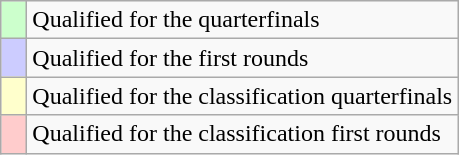<table class=wikitable>
<tr>
<td width=10px style="background-color:#ccffcc;"></td>
<td>Qualified for the quarterfinals</td>
</tr>
<tr>
<td width=10px style="background-color:#ccccff;"></td>
<td>Qualified for the first rounds</td>
</tr>
<tr>
<td width=10px style="background-color:#ffffcc;"></td>
<td>Qualified for the classification quarterfinals</td>
</tr>
<tr>
<td width=10px style="background-color:#ffcccc;"></td>
<td>Qualified for the classification first rounds</td>
</tr>
</table>
